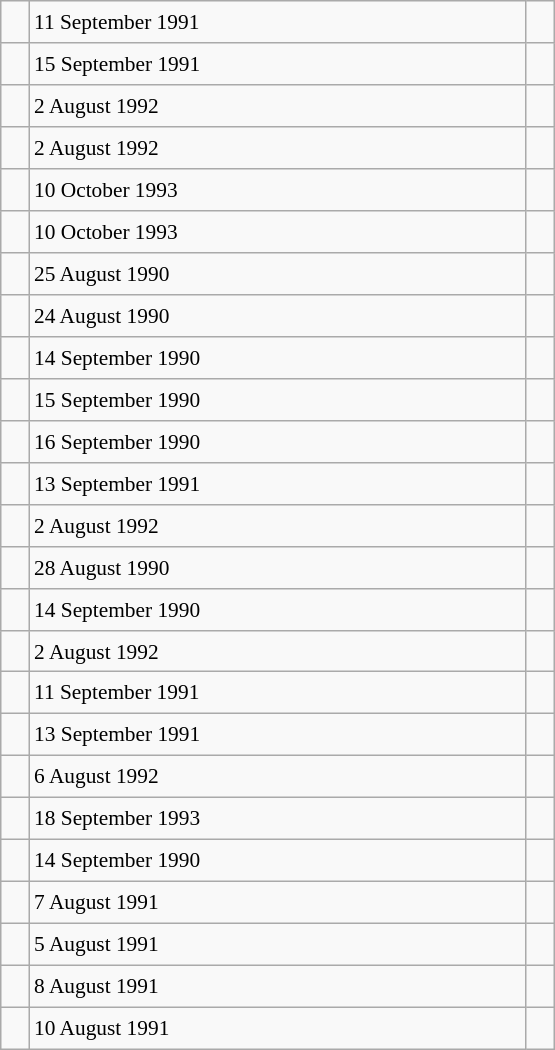<table class="wikitable" style="font-size: 89%; float: left; width: 26em; margin-right: 1em; height: 700px">
<tr>
<td></td>
<td>11 September 1991</td>
<td></td>
</tr>
<tr>
<td></td>
<td>15 September 1991</td>
<td></td>
</tr>
<tr>
<td></td>
<td>2 August 1992</td>
<td></td>
</tr>
<tr>
<td></td>
<td>2 August 1992</td>
<td></td>
</tr>
<tr>
<td></td>
<td>10 October 1993</td>
<td></td>
</tr>
<tr>
<td></td>
<td>10 October 1993</td>
<td></td>
</tr>
<tr>
<td></td>
<td>25 August 1990</td>
<td></td>
</tr>
<tr>
<td></td>
<td>24 August 1990</td>
<td></td>
</tr>
<tr>
<td></td>
<td>14 September 1990</td>
<td></td>
</tr>
<tr>
<td></td>
<td>15 September 1990</td>
<td></td>
</tr>
<tr>
<td></td>
<td>16 September 1990</td>
<td></td>
</tr>
<tr>
<td></td>
<td>13 September 1991</td>
<td></td>
</tr>
<tr>
<td></td>
<td>2 August 1992</td>
<td></td>
</tr>
<tr>
<td></td>
<td>28 August 1990</td>
<td></td>
</tr>
<tr>
<td></td>
<td>14 September 1990</td>
<td></td>
</tr>
<tr>
<td></td>
<td>2 August 1992</td>
<td></td>
</tr>
<tr>
<td></td>
<td>11 September 1991</td>
<td></td>
</tr>
<tr>
<td></td>
<td>13 September 1991</td>
<td></td>
</tr>
<tr>
<td></td>
<td>6 August 1992</td>
<td></td>
</tr>
<tr>
<td></td>
<td>18 September 1993</td>
<td></td>
</tr>
<tr>
<td></td>
<td>14 September 1990</td>
<td></td>
</tr>
<tr>
<td></td>
<td>7 August 1991</td>
<td></td>
</tr>
<tr>
<td></td>
<td>5 August 1991</td>
<td></td>
</tr>
<tr>
<td></td>
<td>8 August 1991</td>
<td></td>
</tr>
<tr>
<td></td>
<td>10 August 1991</td>
<td></td>
</tr>
</table>
